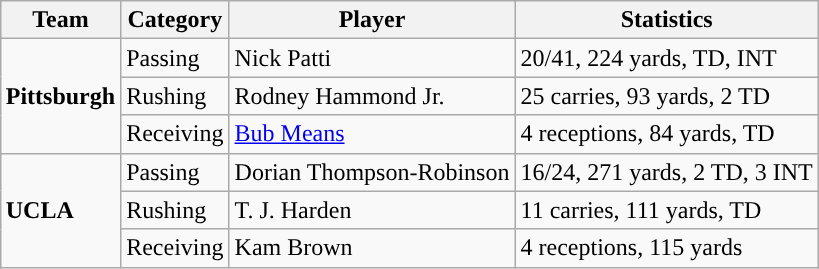<table class="wikitable" style="float: right;">
<tr>
<th>Team</th>
<th>Category</th>
<th>Player</th>
<th>Statistics</th>
</tr>
<tr>
<td rowspan=3><strong>Pittsburgh</strong></td>
<td>Passing</td>
<td>Nick Patti</td>
<td>20/41, 224 yards, TD, INT</td>
</tr>
<tr>
<td>Rushing</td>
<td>Rodney Hammond Jr.</td>
<td>25 carries, 93 yards, 2 TD</td>
</tr>
<tr>
<td>Receiving</td>
<td><a href='#'>Bub Means</a></td>
<td>4 receptions, 84 yards, TD</td>
</tr>
<tr>
<td rowspan=3><strong>UCLA</strong></td>
<td>Passing</td>
<td>Dorian Thompson-Robinson</td>
<td>16/24, 271 yards, 2 TD, 3 INT</td>
</tr>
<tr>
<td>Rushing</td>
<td>T. J. Harden</td>
<td>11 carries, 111 yards, TD</td>
</tr>
<tr>
<td>Receiving</td>
<td>Kam Brown</td>
<td>4 receptions, 115 yards</td>
</tr>
</table>
